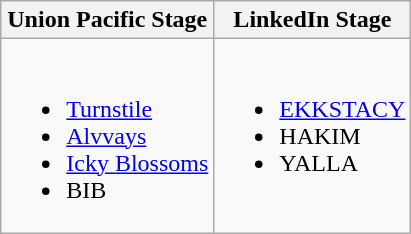<table class="wikitable">
<tr>
<th>Union Pacific Stage</th>
<th>LinkedIn Stage</th>
</tr>
<tr valign="top">
<td><br><ul><li><a href='#'>Turnstile</a></li><li><a href='#'>Alvvays</a></li><li><a href='#'>Icky Blossoms</a></li><li>BIB</li></ul></td>
<td><br><ul><li><a href='#'>EKKSTACY</a></li><li>HAKIM</li><li>YALLA</li></ul></td>
</tr>
</table>
